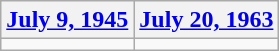<table class=wikitable>
<tr>
<th><a href='#'>July 9, 1945</a></th>
<th><a href='#'>July 20, 1963</a></th>
</tr>
<tr>
<td></td>
<td></td>
</tr>
</table>
